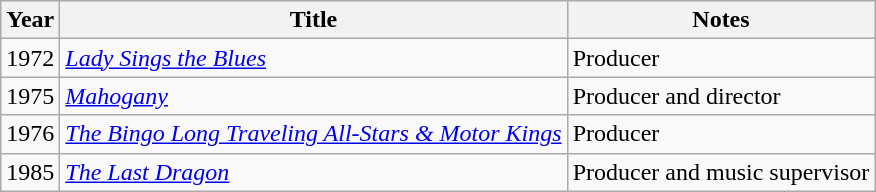<table class="wikitable">
<tr align="center">
<th>Year</th>
<th>Title</th>
<th>Notes</th>
</tr>
<tr>
<td>1972</td>
<td><em><a href='#'>Lady Sings the Blues</a></em></td>
<td>Producer</td>
</tr>
<tr>
<td>1975</td>
<td><em><a href='#'>Mahogany</a></em></td>
<td>Producer and director</td>
</tr>
<tr>
<td>1976</td>
<td><em><a href='#'>The Bingo Long Traveling All-Stars & Motor Kings</a></em></td>
<td>Producer</td>
</tr>
<tr>
<td>1985</td>
<td><em><a href='#'>The Last Dragon</a></em></td>
<td>Producer and music supervisor</td>
</tr>
</table>
